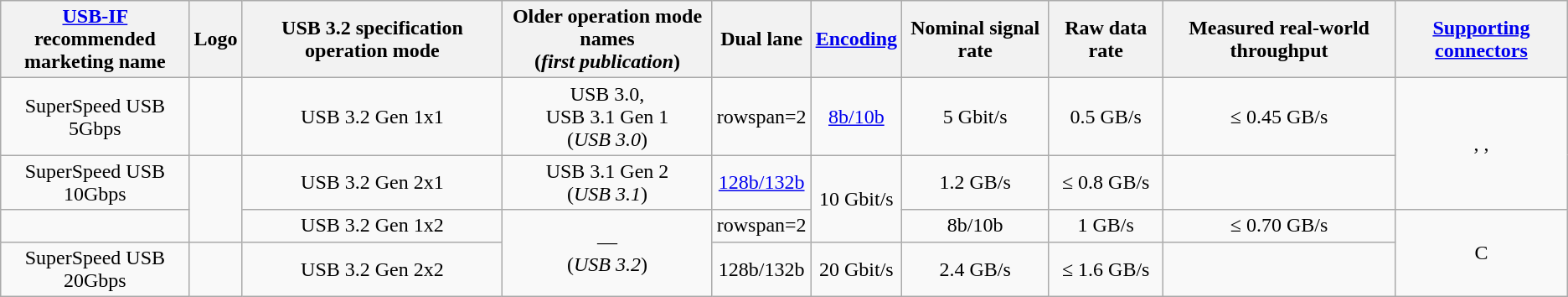<table class="wikitable sortable mw-datatable" style="text-align:center;">
<tr>
<th><a href='#'>USB-IF</a> recommended<br>marketing name</th>
<th>Logo</th>
<th>USB 3.2 specification operation mode</th>
<th>Older operation mode names<br>(<em>first publication</em>)</th>
<th>Dual lane</th>
<th><a href='#'>Encoding</a></th>
<th>Nominal signal rate</th>
<th>Raw data rate</th>
<th>Measured real-world throughput</th>
<th><a href='#'>Supporting connectors</a></th>
</tr>
<tr>
<td>SuperSpeed USB 5Gbps</td>
<td></td>
<td>USB 3.2 Gen 1x1</td>
<td>USB 3.0,<br>USB 3.1 Gen 1<br>(<em>USB 3.0</em>)</td>
<td>rowspan=2 </td>
<td><a href='#'>8b/10b</a></td>
<td>5 Gbit/s</td>
<td>0.5 GB/s</td>
<td>≤ 0.45 GB/s</td>
<td rowspan=2>, , </td>
</tr>
<tr>
<td>SuperSpeed USB 10Gbps</td>
<td rowspan=2></td>
<td>USB 3.2 Gen 2x1</td>
<td>USB 3.1 Gen 2<br>(<em>USB 3.1</em>)</td>
<td><a href='#'>128b/132b</a></td>
<td rowspan=2>10 Gbit/s</td>
<td>1.2 GB/s</td>
<td>≤ 0.8 GB/s</td>
</tr>
<tr>
<td></td>
<td>USB 3.2 Gen 1x2</td>
<td rowspan=2>—<br>(<em>USB 3.2</em>)</td>
<td>rowspan=2 </td>
<td>8b/10b</td>
<td>1 GB/s</td>
<td>≤ 0.70 GB/s</td>
<td rowspan=2>C</td>
</tr>
<tr>
<td>SuperSpeed USB 20Gbps</td>
<td></td>
<td>USB 3.2 Gen 2x2</td>
<td>128b/132b</td>
<td>20 Gbit/s</td>
<td>2.4 GB/s</td>
<td>≤ 1.6 GB/s</td>
</tr>
</table>
